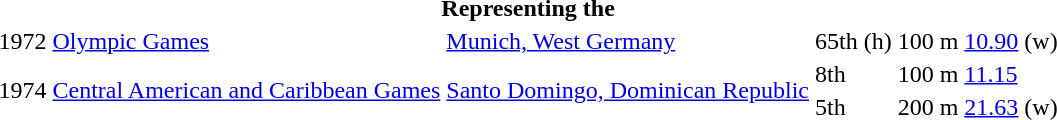<table>
<tr>
<th colspan="6">Representing the </th>
</tr>
<tr>
<td>1972</td>
<td><a href='#'>Olympic Games</a></td>
<td><a href='#'>Munich, West Germany</a></td>
<td>65th (h)</td>
<td>100 m</td>
<td><a href='#'>10.90</a> (w)</td>
</tr>
<tr>
<td rowspan=2>1974</td>
<td rowspan=2><a href='#'>Central American and Caribbean Games</a></td>
<td rowspan=2><a href='#'>Santo Domingo, Dominican Republic</a></td>
<td>8th</td>
<td>100 m</td>
<td><a href='#'>11.15</a></td>
</tr>
<tr>
<td>5th</td>
<td>200 m</td>
<td><a href='#'>21.63</a> (w)</td>
</tr>
</table>
